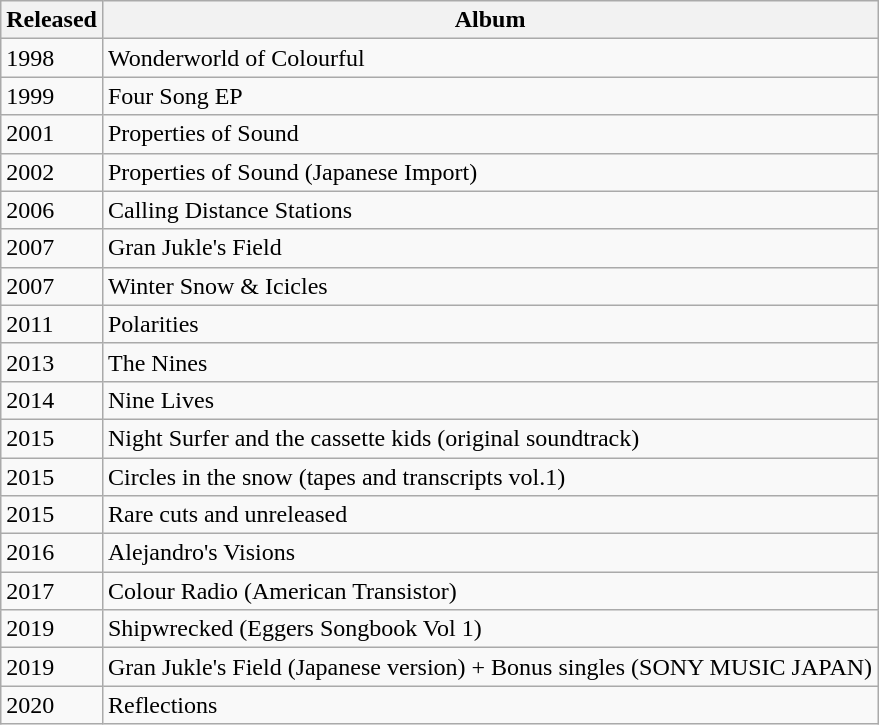<table class="wikitable">
<tr>
<th>Released</th>
<th>Album</th>
</tr>
<tr>
<td>1998</td>
<td>Wonderworld of Colourful</td>
</tr>
<tr>
<td>1999</td>
<td>Four Song EP</td>
</tr>
<tr>
<td>2001</td>
<td>Properties of Sound</td>
</tr>
<tr>
<td>2002</td>
<td>Properties of Sound (Japanese Import)</td>
</tr>
<tr>
<td>2006</td>
<td>Calling Distance Stations</td>
</tr>
<tr>
<td>2007</td>
<td>Gran Jukle's Field</td>
</tr>
<tr>
<td>2007</td>
<td>Winter Snow & Icicles</td>
</tr>
<tr>
<td>2011</td>
<td>Polarities</td>
</tr>
<tr>
<td>2013</td>
<td>The Nines</td>
</tr>
<tr>
<td>2014</td>
<td>Nine Lives</td>
</tr>
<tr>
<td>2015</td>
<td>Night Surfer and the cassette kids (original soundtrack)</td>
</tr>
<tr>
<td>2015</td>
<td>Circles in the snow (tapes and transcripts vol.1)</td>
</tr>
<tr>
<td>2015</td>
<td>Rare cuts and unreleased</td>
</tr>
<tr>
<td>2016</td>
<td>Alejandro's Visions</td>
</tr>
<tr>
<td>2017</td>
<td>Colour Radio (American Transistor)</td>
</tr>
<tr>
<td>2019</td>
<td>Shipwrecked (Eggers Songbook Vol 1)</td>
</tr>
<tr>
<td>2019</td>
<td>Gran Jukle's Field (Japanese version) + Bonus singles (SONY MUSIC JAPAN)</td>
</tr>
<tr>
<td>2020</td>
<td>Reflections</td>
</tr>
</table>
